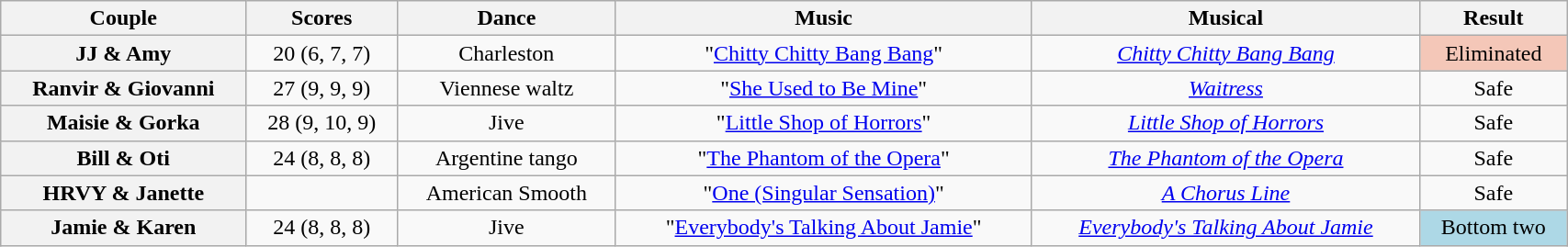<table class="wikitable sortable" style="text-align:center; width: 90%">
<tr>
<th scope="col">Couple</th>
<th scope="col">Scores</th>
<th scope="col" class="unsortable">Dance</th>
<th scope="col" class="unsortable">Music</th>
<th scope="col" class="unsortable">Musical</th>
<th scope="col" class="unsortable">Result</th>
</tr>
<tr>
<th scope="row">JJ & Amy</th>
<td>20 (6, 7, 7)</td>
<td>Charleston</td>
<td>"<a href='#'>Chitty Chitty Bang Bang</a>"</td>
<td><em><a href='#'>Chitty Chitty Bang Bang</a></em></td>
<td bgcolor="f4c7b8">Eliminated</td>
</tr>
<tr>
<th scope="row">Ranvir & Giovanni</th>
<td>27 (9, 9, 9)</td>
<td>Viennese waltz</td>
<td>"<a href='#'>She Used to Be Mine</a>"</td>
<td><em><a href='#'>Waitress</a></em></td>
<td>Safe</td>
</tr>
<tr>
<th scope="row">Maisie & Gorka</th>
<td>28 (9, 10, 9)</td>
<td>Jive</td>
<td>"<a href='#'>Little Shop of Horrors</a>"</td>
<td><em><a href='#'>Little Shop of Horrors</a></em></td>
<td>Safe</td>
</tr>
<tr>
<th scope="row">Bill & Oti</th>
<td>24 (8, 8, 8)</td>
<td>Argentine tango</td>
<td>"<a href='#'>The Phantom of the Opera</a>"</td>
<td><em><a href='#'>The Phantom of the Opera</a></em></td>
<td>Safe</td>
</tr>
<tr>
<th scope="row">HRVY & Janette</th>
<td></td>
<td>American Smooth</td>
<td>"<a href='#'>One (Singular Sensation)</a>"</td>
<td><em><a href='#'>A Chorus Line</a></em></td>
<td>Safe</td>
</tr>
<tr>
<th scope="row">Jamie & Karen</th>
<td>24 (8, 8, 8)</td>
<td>Jive</td>
<td>"<a href='#'>Everybody's Talking About Jamie</a>"</td>
<td><em><a href='#'>Everybody's Talking About Jamie</a></em></td>
<td bgcolor="lightblue">Bottom two</td>
</tr>
</table>
